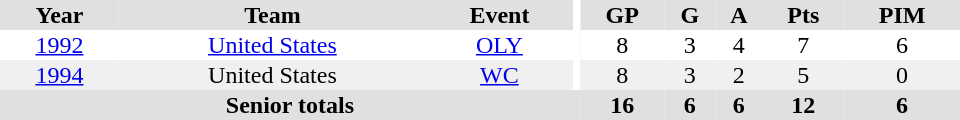<table border="0" cellpadding="1" cellspacing="0" ID="Table3" style="text-align:center; width:40em">
<tr bgcolor="#e0e0e0">
<th>Year</th>
<th>Team</th>
<th>Event</th>
<th rowspan="102" bgcolor="#ffffff"></th>
<th>GP</th>
<th>G</th>
<th>A</th>
<th>Pts</th>
<th>PIM</th>
</tr>
<tr>
<td><a href='#'>1992</a></td>
<td><a href='#'>United States</a></td>
<td><a href='#'>OLY</a></td>
<td>8</td>
<td>3</td>
<td>4</td>
<td>7</td>
<td>6</td>
</tr>
<tr bgcolor="#f0f0f0">
<td><a href='#'>1994</a></td>
<td>United States</td>
<td><a href='#'>WC</a></td>
<td>8</td>
<td>3</td>
<td>2</td>
<td>5</td>
<td>0</td>
</tr>
<tr bgcolor="#e0e0e0">
<th colspan="4">Senior totals</th>
<th>16</th>
<th>6</th>
<th>6</th>
<th>12</th>
<th>6</th>
</tr>
</table>
